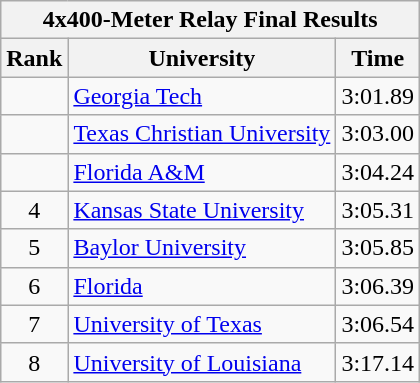<table class="wikitable sortable" style="text-align:center">
<tr>
<th colspan="3">4x400-Meter Relay Final Results</th>
</tr>
<tr>
<th>Rank</th>
<th>University</th>
<th>Time</th>
</tr>
<tr>
<td></td>
<td align=left><a href='#'>Georgia Tech</a></td>
<td>3:01.89</td>
</tr>
<tr>
<td></td>
<td align=left><a href='#'>Texas Christian University</a></td>
<td>3:03.00</td>
</tr>
<tr>
<td></td>
<td align=left><a href='#'>Florida A&M</a></td>
<td>3:04.24</td>
</tr>
<tr>
<td>4</td>
<td align=left><a href='#'>Kansas State University</a></td>
<td>3:05.31</td>
</tr>
<tr>
<td>5</td>
<td align=left><a href='#'>Baylor University</a></td>
<td>3:05.85</td>
</tr>
<tr>
<td>6</td>
<td align=left><a href='#'>Florida</a></td>
<td>3:06.39</td>
</tr>
<tr>
<td>7</td>
<td align=left><a href='#'>University of Texas</a></td>
<td>3:06.54</td>
</tr>
<tr>
<td>8</td>
<td align=left><a href='#'>University of Louisiana</a></td>
<td>3:17.14</td>
</tr>
</table>
